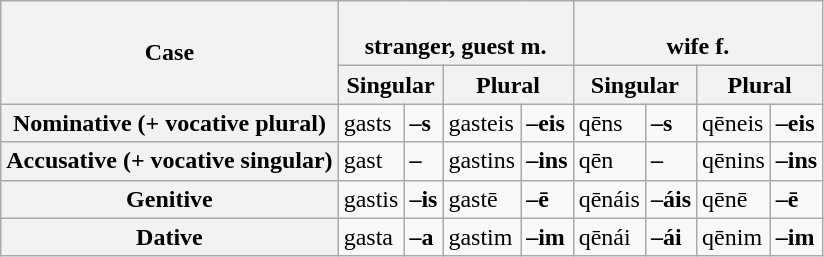<table class="wikitable">
<tr>
<th rowspan="2">Case</th>
<th colspan="4"><br> stranger, guest m.</th>
<th colspan="4"><br> wife f.</th>
</tr>
<tr>
<th colspan="2"><strong>Singular</strong></th>
<th colspan="2"><strong>Plural</strong></th>
<th colspan="2"><strong>Singular</strong></th>
<th colspan="2"><strong>Plural</strong></th>
</tr>
<tr>
<th><strong>Nominative (+ vocative plural)</strong></th>
<td>gasts</td>
<td><strong>–s</strong></td>
<td>gasteis</td>
<td><strong>–eis</strong></td>
<td>qēns</td>
<td><strong>–s</strong></td>
<td>qēneis</td>
<td><strong>–eis</strong></td>
</tr>
<tr>
<th><strong>Accusative (+ vocative singular)</strong></th>
<td>gast</td>
<td><strong>–</strong></td>
<td>gastins</td>
<td><strong>–ins</strong></td>
<td>qēn</td>
<td><strong>–</strong></td>
<td>qēnins</td>
<td><strong>–ins</strong></td>
</tr>
<tr>
<th><strong>Genitive</strong></th>
<td>gastis</td>
<td><strong>–is</strong></td>
<td>gastē</td>
<td><strong>–ē</strong></td>
<td>qēnáis</td>
<td><strong>–áis</strong></td>
<td>qēnē</td>
<td><strong>–ē</strong></td>
</tr>
<tr>
<th><strong>Dative</strong></th>
<td>gasta</td>
<td><strong>–a</strong></td>
<td>gastim</td>
<td><strong>–im</strong></td>
<td>qēnái</td>
<td><strong>–ái</strong></td>
<td>qēnim</td>
<td><strong>–im</strong></td>
</tr>
</table>
